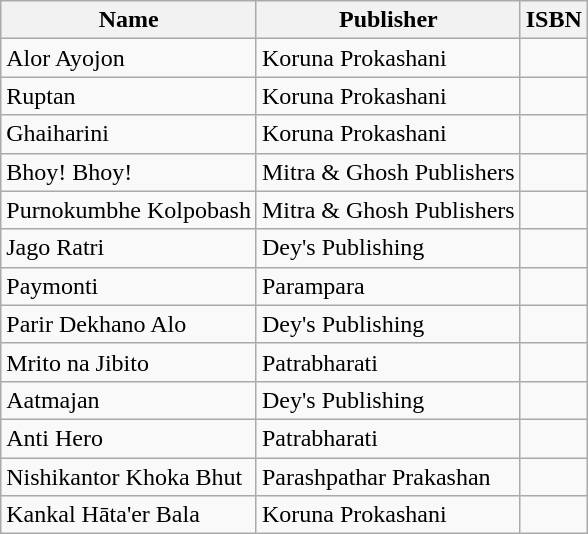<table class="wikitable">
<tr>
<th>Name</th>
<th>Publisher</th>
<th>ISBN</th>
</tr>
<tr>
<td>Alor Ayojon</td>
<td>Koruna Prokashani</td>
<td></td>
</tr>
<tr>
<td>Ruptan</td>
<td>Koruna Prokashani</td>
<td></td>
</tr>
<tr>
<td>Ghaiharini</td>
<td>Koruna Prokashani</td>
<td></td>
</tr>
<tr>
<td>Bhoy! Bhoy!</td>
<td>Mitra & Ghosh Publishers</td>
<td></td>
</tr>
<tr>
<td>Purnokumbhe Kolpobash</td>
<td>Mitra & Ghosh Publishers</td>
<td></td>
</tr>
<tr>
<td>Jago Ratri</td>
<td>Dey's Publishing</td>
<td></td>
</tr>
<tr>
<td>Paymonti</td>
<td>Parampara</td>
<td></td>
</tr>
<tr>
<td>Parir Dekhano Alo</td>
<td>Dey's Publishing</td>
<td></td>
</tr>
<tr>
<td>Mrito na Jibito</td>
<td>Patrabharati</td>
<td></td>
</tr>
<tr>
<td>Aatmajan</td>
<td>Dey's Publishing</td>
<td></td>
</tr>
<tr>
<td>Anti Hero</td>
<td>Patrabharati</td>
<td></td>
</tr>
<tr>
<td>Nishikantor Khoka Bhut</td>
<td>Parashpathar Prakashan</td>
<td></td>
</tr>
<tr>
<td>Kankal Hāta'er Bala</td>
<td>Koruna Prokashani</td>
<td></td>
</tr>
</table>
